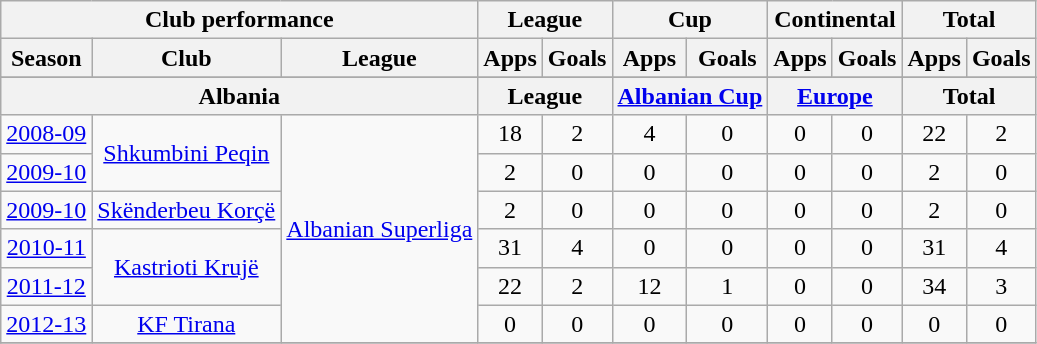<table class="wikitable" style="text-align:center">
<tr>
<th colspan=3>Club performance</th>
<th colspan=2>League</th>
<th colspan=2>Cup</th>
<th colspan=2>Continental</th>
<th colspan=2>Total</th>
</tr>
<tr>
<th>Season</th>
<th>Club</th>
<th>League</th>
<th>Apps</th>
<th>Goals</th>
<th>Apps</th>
<th>Goals</th>
<th>Apps</th>
<th>Goals</th>
<th>Apps</th>
<th>Goals</th>
</tr>
<tr>
</tr>
<tr>
<th colspan=3>Albania</th>
<th colspan=2>League</th>
<th colspan=2><a href='#'>Albanian Cup</a></th>
<th colspan=2><a href='#'>Europe</a></th>
<th colspan=2>Total</th>
</tr>
<tr>
<td><a href='#'>2008-09</a></td>
<td rowspan="2"><a href='#'>Shkumbini Peqin</a></td>
<td rowspan="6"><a href='#'>Albanian Superliga</a></td>
<td>18</td>
<td>2</td>
<td>4</td>
<td>0</td>
<td>0</td>
<td>0</td>
<td>22</td>
<td>2</td>
</tr>
<tr>
<td><a href='#'>2009-10</a></td>
<td>2</td>
<td>0</td>
<td>0</td>
<td>0</td>
<td>0</td>
<td>0</td>
<td>2</td>
<td>0</td>
</tr>
<tr>
<td><a href='#'>2009-10</a></td>
<td rowspan="1"><a href='#'>Skënderbeu Korçë</a></td>
<td>2</td>
<td>0</td>
<td>0</td>
<td>0</td>
<td>0</td>
<td>0</td>
<td>2</td>
<td>0</td>
</tr>
<tr>
<td><a href='#'>2010-11</a></td>
<td rowspan="2"><a href='#'>Kastrioti Krujë</a></td>
<td>31</td>
<td>4</td>
<td>0</td>
<td>0</td>
<td>0</td>
<td>0</td>
<td>31</td>
<td>4</td>
</tr>
<tr>
<td><a href='#'>2011-12</a></td>
<td>22</td>
<td>2</td>
<td>12</td>
<td>1</td>
<td>0</td>
<td>0</td>
<td>34</td>
<td>3</td>
</tr>
<tr>
<td><a href='#'>2012-13</a></td>
<td rowspan="1"><a href='#'>KF Tirana</a></td>
<td>0</td>
<td>0</td>
<td>0</td>
<td>0</td>
<td>0</td>
<td>0</td>
<td>0</td>
<td>0</td>
</tr>
<tr>
</tr>
</table>
